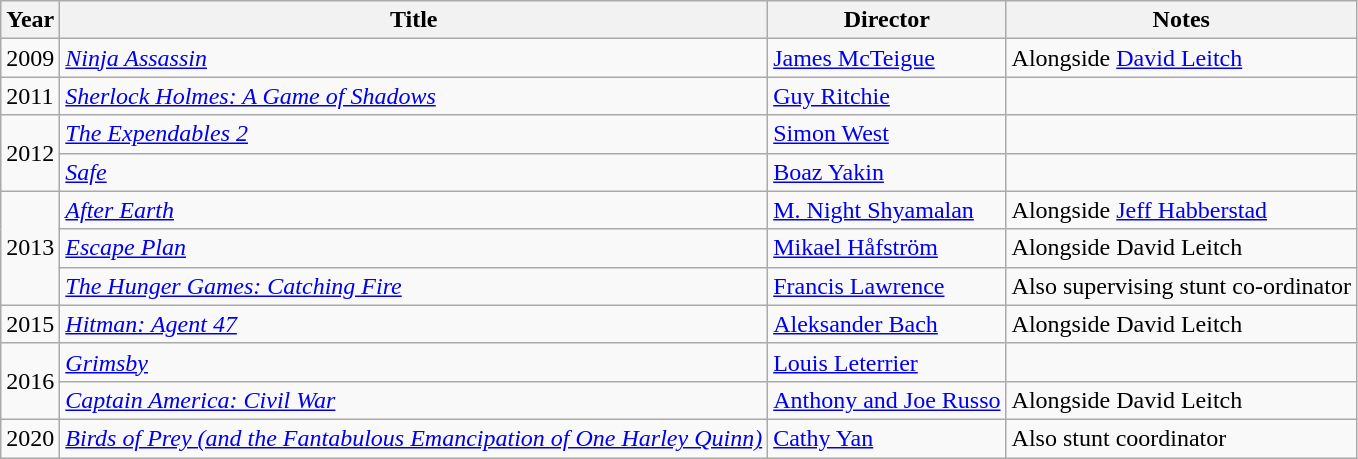<table class="wikitable">
<tr>
<th>Year</th>
<th>Title</th>
<th>Director</th>
<th>Notes</th>
</tr>
<tr>
<td>2009</td>
<td><em><a href='#'>Ninja Assassin</a></em></td>
<td><a href='#'>James McTeigue</a></td>
<td>Alongside <a href='#'>David Leitch</a></td>
</tr>
<tr>
<td>2011</td>
<td><em><a href='#'>Sherlock Holmes: A Game of Shadows</a></em></td>
<td><a href='#'>Guy Ritchie</a></td>
<td></td>
</tr>
<tr>
<td rowspan="2">2012</td>
<td><em><a href='#'>The Expendables 2</a></em></td>
<td><a href='#'>Simon West</a></td>
<td></td>
</tr>
<tr>
<td><em><a href='#'>Safe</a></em></td>
<td><a href='#'>Boaz Yakin</a></td>
<td></td>
</tr>
<tr>
<td rowspan="3">2013</td>
<td><em><a href='#'>After Earth</a></em></td>
<td><a href='#'>M. Night Shyamalan</a></td>
<td>Alongside <a href='#'>Jeff Habberstad</a></td>
</tr>
<tr>
<td><em><a href='#'>Escape Plan</a></em></td>
<td><a href='#'>Mikael Håfström</a></td>
<td>Alongside David Leitch</td>
</tr>
<tr>
<td><em><a href='#'>The Hunger Games: Catching Fire</a></em></td>
<td><a href='#'>Francis Lawrence</a></td>
<td>Also supervising stunt co-ordinator</td>
</tr>
<tr>
<td>2015</td>
<td><em><a href='#'>Hitman: Agent 47</a></em></td>
<td><a href='#'>Aleksander Bach</a></td>
<td>Alongside David Leitch</td>
</tr>
<tr>
<td rowspan="2">2016</td>
<td><em><a href='#'>Grimsby</a></em></td>
<td><a href='#'>Louis Leterrier</a></td>
<td></td>
</tr>
<tr>
<td><em><a href='#'>Captain America: Civil War</a></em></td>
<td><a href='#'>Anthony and Joe Russo</a></td>
<td>Alongside David Leitch</td>
</tr>
<tr>
<td>2020</td>
<td><em><a href='#'>Birds of Prey (and the Fantabulous Emancipation of One Harley Quinn)</a></em></td>
<td><a href='#'>Cathy Yan</a></td>
<td>Also stunt coordinator</td>
</tr>
</table>
